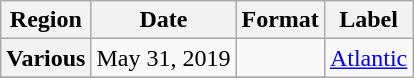<table class="wikitable plainrowheaders">
<tr>
<th scope="col">Region</th>
<th scope="col">Date</th>
<th scope="col">Format</th>
<th scope="col">Label</th>
</tr>
<tr>
<th scope="row">Various</th>
<td>May 31, 2019</td>
<td></td>
<td rowspan="2"><a href='#'>Atlantic</a></td>
</tr>
<tr>
</tr>
</table>
